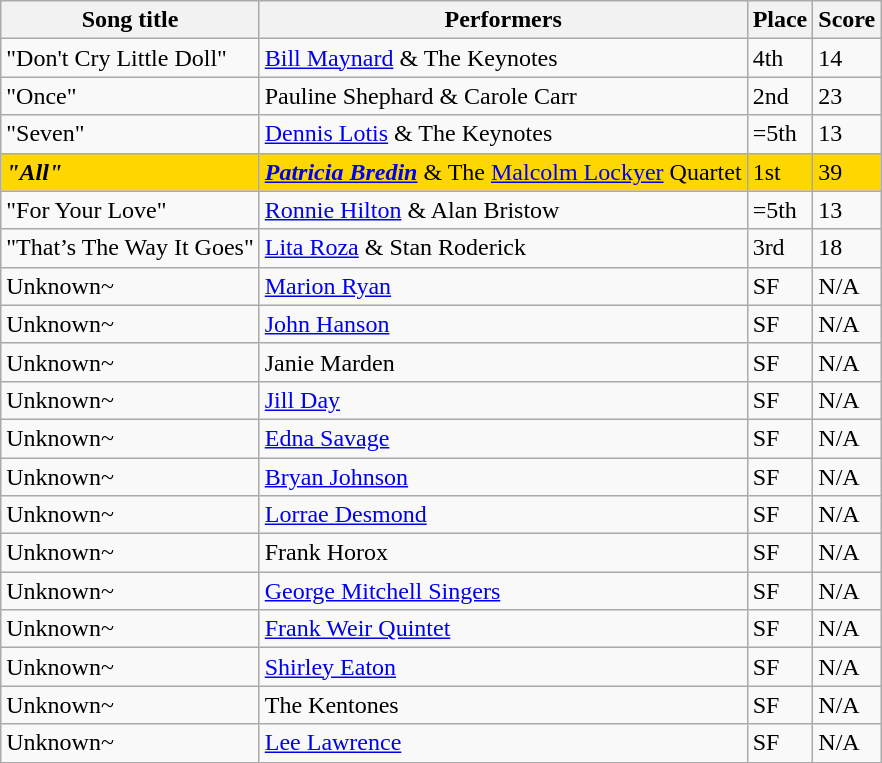<table class="sortable wikitable">
<tr>
<th>Song title</th>
<th>Performers</th>
<th>Place</th>
<th>Score</th>
</tr>
<tr>
<td>"Don't Cry Little Doll"</td>
<td><a href='#'>Bill Maynard</a> & The Keynotes</td>
<td>4th</td>
<td>14</td>
</tr>
<tr>
<td>"Once"</td>
<td>Pauline Shephard & Carole Carr</td>
<td>2nd</td>
<td>23</td>
</tr>
<tr>
<td>"Seven"</td>
<td><a href='#'>Dennis Lotis</a> & The Keynotes</td>
<td>=5th</td>
<td>13</td>
</tr>
<tr style="background:gold;">
<td><strong><em>"All"</em></strong></td>
<td><strong><em><a href='#'>Patricia Bredin</a></em></strong> & The <a href='#'>Malcolm Lockyer</a> Quartet</td>
<td>1st</td>
<td>39</td>
</tr>
<tr>
<td>"For Your Love"</td>
<td><a href='#'>Ronnie Hilton</a> & Alan Bristow</td>
<td>=5th</td>
<td>13</td>
</tr>
<tr>
<td>"That’s The Way It Goes"</td>
<td><a href='#'>Lita Roza</a> & Stan Roderick</td>
<td>3rd</td>
<td>18</td>
</tr>
<tr>
<td>Unknown~</td>
<td><a href='#'>Marion Ryan</a></td>
<td>SF</td>
<td>N/A</td>
</tr>
<tr>
<td>Unknown~</td>
<td><a href='#'>John Hanson</a></td>
<td>SF</td>
<td>N/A</td>
</tr>
<tr>
<td>Unknown~</td>
<td>Janie Marden</td>
<td>SF</td>
<td>N/A</td>
</tr>
<tr>
<td>Unknown~</td>
<td><a href='#'>Jill Day</a></td>
<td>SF</td>
<td>N/A</td>
</tr>
<tr>
<td>Unknown~</td>
<td><a href='#'>Edna Savage</a></td>
<td>SF</td>
<td>N/A</td>
</tr>
<tr>
<td>Unknown~</td>
<td><a href='#'>Bryan Johnson</a></td>
<td>SF</td>
<td>N/A</td>
</tr>
<tr>
<td>Unknown~</td>
<td><a href='#'>Lorrae Desmond</a></td>
<td>SF</td>
<td>N/A</td>
</tr>
<tr>
<td>Unknown~</td>
<td>Frank Horox</td>
<td>SF</td>
<td>N/A</td>
</tr>
<tr>
<td>Unknown~</td>
<td><a href='#'>George Mitchell Singers</a></td>
<td>SF</td>
<td>N/A</td>
</tr>
<tr>
<td>Unknown~</td>
<td><a href='#'>Frank Weir Quintet</a></td>
<td>SF</td>
<td>N/A</td>
</tr>
<tr>
<td>Unknown~</td>
<td><a href='#'>Shirley Eaton</a></td>
<td>SF</td>
<td>N/A</td>
</tr>
<tr>
<td>Unknown~</td>
<td>The Kentones</td>
<td>SF</td>
<td>N/A</td>
</tr>
<tr>
<td>Unknown~</td>
<td><a href='#'>Lee Lawrence</a></td>
<td>SF</td>
<td>N/A</td>
</tr>
</table>
